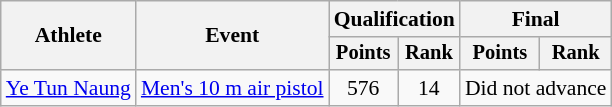<table class="wikitable" style="font-size:90%">
<tr>
<th rowspan="2">Athlete</th>
<th rowspan="2">Event</th>
<th colspan=2>Qualification</th>
<th colspan=2>Final</th>
</tr>
<tr style="font-size:95%">
<th>Points</th>
<th>Rank</th>
<th>Points</th>
<th>Rank</th>
</tr>
<tr align=center>
<td align=left><a href='#'>Ye Tun Naung</a></td>
<td align=left><a href='#'>Men's 10 m air pistol</a></td>
<td>576</td>
<td>14</td>
<td colspan="2">Did not advance</td>
</tr>
</table>
